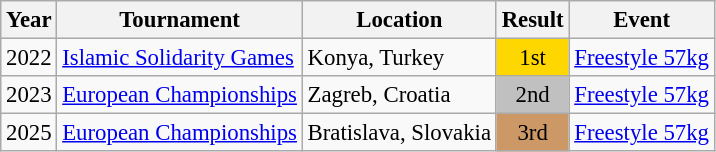<table class="wikitable" style="font-size:95%;">
<tr>
<th>Year</th>
<th>Tournament</th>
<th>Location</th>
<th>Result</th>
<th>Event</th>
</tr>
<tr>
<td>2022</td>
<td><a href='#'>Islamic Solidarity Games</a></td>
<td>Konya, Turkey</td>
<td align="center" bgcolor="gold">1st</td>
<td><a href='#'>Freestyle 57kg</a></td>
</tr>
<tr>
<td>2023</td>
<td><a href='#'>European Championships</a></td>
<td>Zagreb, Croatia</td>
<td align="center" bgcolor="silver">2nd</td>
<td><a href='#'>Freestyle 57kg</a></td>
</tr>
<tr>
<td>2025</td>
<td><a href='#'>European Championships</a></td>
<td>Bratislava, Slovakia</td>
<td align="center" bgcolor="cc9966">3rd</td>
<td><a href='#'>Freestyle 57kg</a></td>
</tr>
</table>
